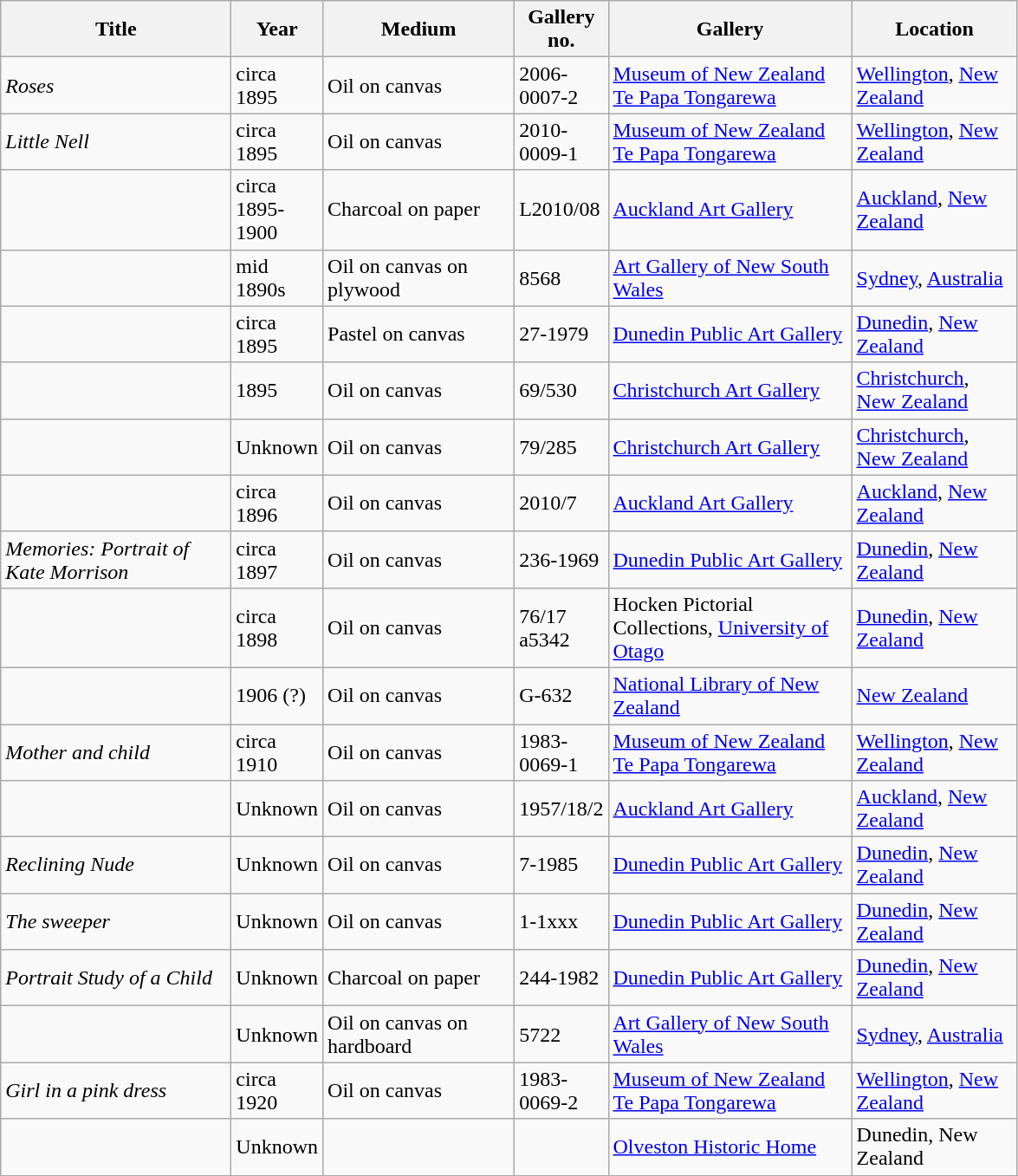<table class="wikitable">
<tr>
<th width="170">Title</th>
<th width="45">Year</th>
<th width="140">Medium</th>
<th width="55">Gallery no.</th>
<th width="180">Gallery</th>
<th width="120">Location</th>
</tr>
<tr>
<td><em>Roses</em></td>
<td>circa 1895</td>
<td>Oil on canvas</td>
<td>2006-0007-2</td>
<td><a href='#'>Museum of New Zealand Te Papa Tongarewa</a></td>
<td><a href='#'>Wellington</a>, <a href='#'>New Zealand</a></td>
</tr>
<tr>
<td><em>Little Nell</em></td>
<td>circa 1895</td>
<td>Oil on canvas</td>
<td>2010-0009-1</td>
<td><a href='#'>Museum of New Zealand Te Papa Tongarewa</a></td>
<td><a href='#'>Wellington</a>, <a href='#'>New Zealand</a></td>
</tr>
<tr>
<td><em></em></td>
<td>circa 1895-1900</td>
<td>Charcoal on paper</td>
<td>L2010/08</td>
<td><a href='#'>Auckland Art Gallery</a></td>
<td><a href='#'>Auckland</a>, <a href='#'>New Zealand</a></td>
</tr>
<tr>
<td><em></em></td>
<td>mid 1890s</td>
<td>Oil on canvas on plywood</td>
<td>8568</td>
<td><a href='#'>Art Gallery of New South Wales</a></td>
<td><a href='#'>Sydney</a>, <a href='#'>Australia</a></td>
</tr>
<tr>
<td><em></em></td>
<td>circa 1895</td>
<td>Pastel on canvas</td>
<td>27-1979</td>
<td><a href='#'>Dunedin Public Art Gallery</a></td>
<td><a href='#'>Dunedin</a>, <a href='#'>New Zealand</a></td>
</tr>
<tr>
<td><em></em></td>
<td>1895</td>
<td>Oil on canvas</td>
<td>69/530</td>
<td><a href='#'>Christchurch Art Gallery</a></td>
<td><a href='#'>Christchurch</a>, <a href='#'>New Zealand</a></td>
</tr>
<tr>
<td><em></em></td>
<td>Unknown</td>
<td>Oil on canvas</td>
<td>79/285</td>
<td><a href='#'>Christchurch Art Gallery</a></td>
<td><a href='#'>Christchurch</a>, <a href='#'>New Zealand</a></td>
</tr>
<tr>
<td><em></em></td>
<td>circa 1896</td>
<td>Oil on canvas</td>
<td>2010/7</td>
<td><a href='#'>Auckland Art Gallery</a></td>
<td><a href='#'>Auckland</a>, <a href='#'>New Zealand</a></td>
</tr>
<tr>
<td><em>Memories: Portrait of Kate Morrison</em></td>
<td>circa 1897</td>
<td>Oil on canvas</td>
<td>236-1969</td>
<td><a href='#'>Dunedin Public Art Gallery</a></td>
<td><a href='#'>Dunedin</a>, <a href='#'>New Zealand</a></td>
</tr>
<tr>
<td><em></em></td>
<td>circa 1898</td>
<td>Oil on canvas</td>
<td>76/17 a5342</td>
<td>Hocken Pictorial Collections, <a href='#'>University of Otago</a></td>
<td><a href='#'>Dunedin</a>, <a href='#'>New Zealand</a></td>
</tr>
<tr>
<td><em></em></td>
<td>1906 (?)</td>
<td>Oil on canvas</td>
<td>G-632</td>
<td><a href='#'>National Library of New Zealand</a></td>
<td><a href='#'>New Zealand</a></td>
</tr>
<tr>
<td><em>Mother and child</em></td>
<td>circa 1910</td>
<td>Oil on canvas</td>
<td>1983-0069-1</td>
<td><a href='#'>Museum of New Zealand Te Papa Tongarewa</a></td>
<td><a href='#'>Wellington</a>, <a href='#'>New Zealand</a></td>
</tr>
<tr>
<td><em></em></td>
<td>Unknown</td>
<td>Oil on canvas</td>
<td>1957/18/2</td>
<td><a href='#'>Auckland Art Gallery</a></td>
<td><a href='#'>Auckland</a>, <a href='#'>New Zealand</a></td>
</tr>
<tr>
<td><em>Reclining Nude</em></td>
<td>Unknown</td>
<td>Oil on canvas</td>
<td>7-1985</td>
<td><a href='#'>Dunedin Public Art Gallery</a></td>
<td><a href='#'>Dunedin</a>, <a href='#'>New Zealand</a></td>
</tr>
<tr>
<td><em>The sweeper</em></td>
<td>Unknown</td>
<td>Oil on canvas</td>
<td>1-1xxx</td>
<td><a href='#'>Dunedin Public Art Gallery</a></td>
<td><a href='#'>Dunedin</a>, <a href='#'>New Zealand</a></td>
</tr>
<tr>
<td><em>Portrait Study of a Child</em></td>
<td>Unknown</td>
<td>Charcoal on paper</td>
<td>244-1982</td>
<td><a href='#'>Dunedin Public Art Gallery</a></td>
<td><a href='#'>Dunedin</a>, <a href='#'>New Zealand</a></td>
</tr>
<tr>
<td><em></em></td>
<td>Unknown</td>
<td>Oil on canvas on hardboard</td>
<td>5722</td>
<td><a href='#'>Art Gallery of New South Wales</a></td>
<td><a href='#'>Sydney</a>, <a href='#'>Australia</a></td>
</tr>
<tr>
<td><em>Girl in a pink dress</em></td>
<td>circa 1920</td>
<td>Oil on canvas</td>
<td>1983-0069-2</td>
<td><a href='#'>Museum of New Zealand Te Papa Tongarewa</a></td>
<td><a href='#'>Wellington</a>, <a href='#'>New Zealand</a></td>
</tr>
<tr>
<td></td>
<td>Unknown</td>
<td></td>
<td></td>
<td><a href='#'>Olveston Historic Home</a></td>
<td>Dunedin, New Zealand</td>
</tr>
<tr>
</tr>
</table>
